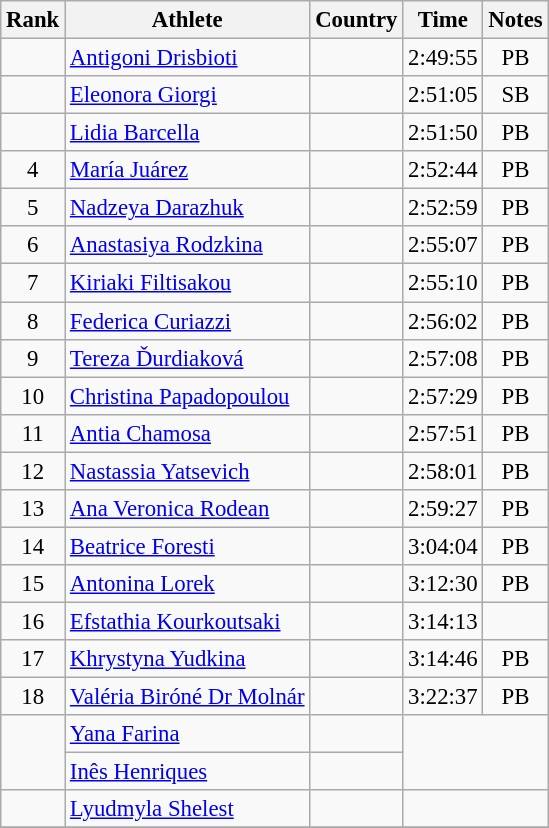<table class="wikitable sortable" style=" text-align:center; font-size:95%;">
<tr>
<th>Rank</th>
<th>Athlete</th>
<th>Country</th>
<th>Time</th>
<th>Notes</th>
</tr>
<tr>
<td></td>
<td align=left><a href='#'>Antigoni Drisbioti</a></td>
<td align=left></td>
<td>2:49:55</td>
<td>PB</td>
</tr>
<tr>
<td></td>
<td align=left><a href='#'>Eleonora Giorgi</a></td>
<td align=left></td>
<td>2:51:05</td>
<td>SB</td>
</tr>
<tr>
<td></td>
<td align=left><a href='#'>Lidia Barcella</a></td>
<td align=left></td>
<td>2:51:50</td>
<td>PB</td>
</tr>
<tr>
<td>4</td>
<td align=left><a href='#'>María Juárez</a></td>
<td align=left></td>
<td>2:52:44</td>
<td>PB</td>
</tr>
<tr>
<td>5</td>
<td align=left><a href='#'>Nadzeya Darazhuk</a></td>
<td align=left></td>
<td>2:52:59</td>
<td>PB</td>
</tr>
<tr>
<td>6</td>
<td align=left><a href='#'>Anastasiya Rodzkina</a></td>
<td align=left></td>
<td>2:55:07</td>
<td>PB</td>
</tr>
<tr>
<td>7</td>
<td align=left><a href='#'>Kiriaki Filtisakou</a></td>
<td align=left></td>
<td>2:55:10</td>
<td>PB</td>
</tr>
<tr>
<td>8</td>
<td align=left><a href='#'>Federica Curiazzi</a></td>
<td align=left></td>
<td>2:56:02</td>
<td>PB</td>
</tr>
<tr>
<td>9</td>
<td align=left><a href='#'>Tereza Ďurdiaková</a></td>
<td align=left></td>
<td>2:57:08</td>
<td>PB</td>
</tr>
<tr>
<td>10</td>
<td align=left><a href='#'>Christina Papadopoulou</a></td>
<td align=left></td>
<td>2:57:29</td>
<td>PB</td>
</tr>
<tr>
<td>11</td>
<td align=left><a href='#'>Antia Chamosa</a></td>
<td align=left></td>
<td>2:57:51</td>
<td>PB</td>
</tr>
<tr>
<td>12</td>
<td align=left><a href='#'>Nastassia Yatsevich</a></td>
<td align=left></td>
<td>2:58:01</td>
<td>PB</td>
</tr>
<tr>
<td>13</td>
<td align=left><a href='#'>Ana Veronica Rodean</a></td>
<td align=left></td>
<td>2:59:27</td>
<td>PB</td>
</tr>
<tr>
<td>14</td>
<td align=left><a href='#'>Beatrice Foresti</a></td>
<td align=left></td>
<td>3:04:04</td>
<td>PB</td>
</tr>
<tr>
<td>15</td>
<td align=left><a href='#'>Antonina Lorek</a></td>
<td align=left></td>
<td>3:12:30</td>
<td>PB</td>
</tr>
<tr>
<td>16</td>
<td align=left><a href='#'>Efstathia Kourkoutsaki</a></td>
<td align=left></td>
<td>3:14:13</td>
<td></td>
</tr>
<tr>
<td>17</td>
<td align=left><a href='#'>Khrystyna Yudkina</a></td>
<td align=left></td>
<td>3:14:46</td>
<td>PB</td>
</tr>
<tr>
<td>18</td>
<td align=left><a href='#'>Valéria Biróné Dr Molnár</a></td>
<td align=left></td>
<td>3:22:37</td>
<td>PB</td>
</tr>
<tr>
<td rowspan=2></td>
<td align=left><a href='#'>Yana Farina</a></td>
<td align=left></td>
<td rowspan=2 colspan=2></td>
</tr>
<tr>
<td align=left><a href='#'>Inês Henriques</a></td>
<td align=left></td>
</tr>
<tr>
<td></td>
<td align=left><a href='#'>Lyudmyla Shelest</a></td>
<td align=left></td>
<td colspan=2></td>
</tr>
<tr>
</tr>
</table>
